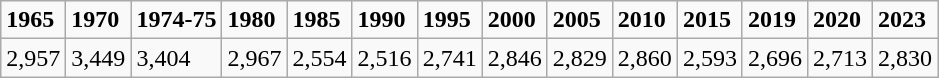<table class="wikitable">
<tr>
<td><strong>1965</strong></td>
<td><strong>1970</strong></td>
<td><strong>1974-75</strong></td>
<td><strong>1980</strong></td>
<td><strong>1985</strong></td>
<td><strong>1990</strong></td>
<td><strong>1995</strong></td>
<td><strong>2000</strong></td>
<td><strong>2005</strong></td>
<td><strong>2010</strong></td>
<td><strong>2015</strong></td>
<td><strong>2019</strong></td>
<td><strong>2020</strong></td>
<td><strong>2023</strong></td>
</tr>
<tr>
<td>2,957</td>
<td>3,449</td>
<td>3,404</td>
<td>2,967</td>
<td>2,554</td>
<td>2,516</td>
<td>2,741</td>
<td>2,846</td>
<td>2,829</td>
<td>2,860</td>
<td>2,593</td>
<td>2,696</td>
<td>2,713</td>
<td>2,830</td>
</tr>
</table>
